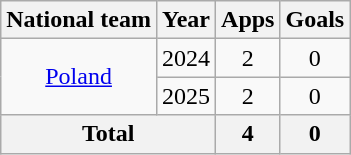<table class="wikitable" style="text-align:center">
<tr>
<th>National team</th>
<th>Year</th>
<th>Apps</th>
<th>Goals</th>
</tr>
<tr>
<td rowspan="2"><a href='#'>Poland</a></td>
<td>2024</td>
<td>2</td>
<td>0</td>
</tr>
<tr>
<td>2025</td>
<td>2</td>
<td>0</td>
</tr>
<tr>
<th colspan="2">Total</th>
<th>4</th>
<th>0</th>
</tr>
</table>
